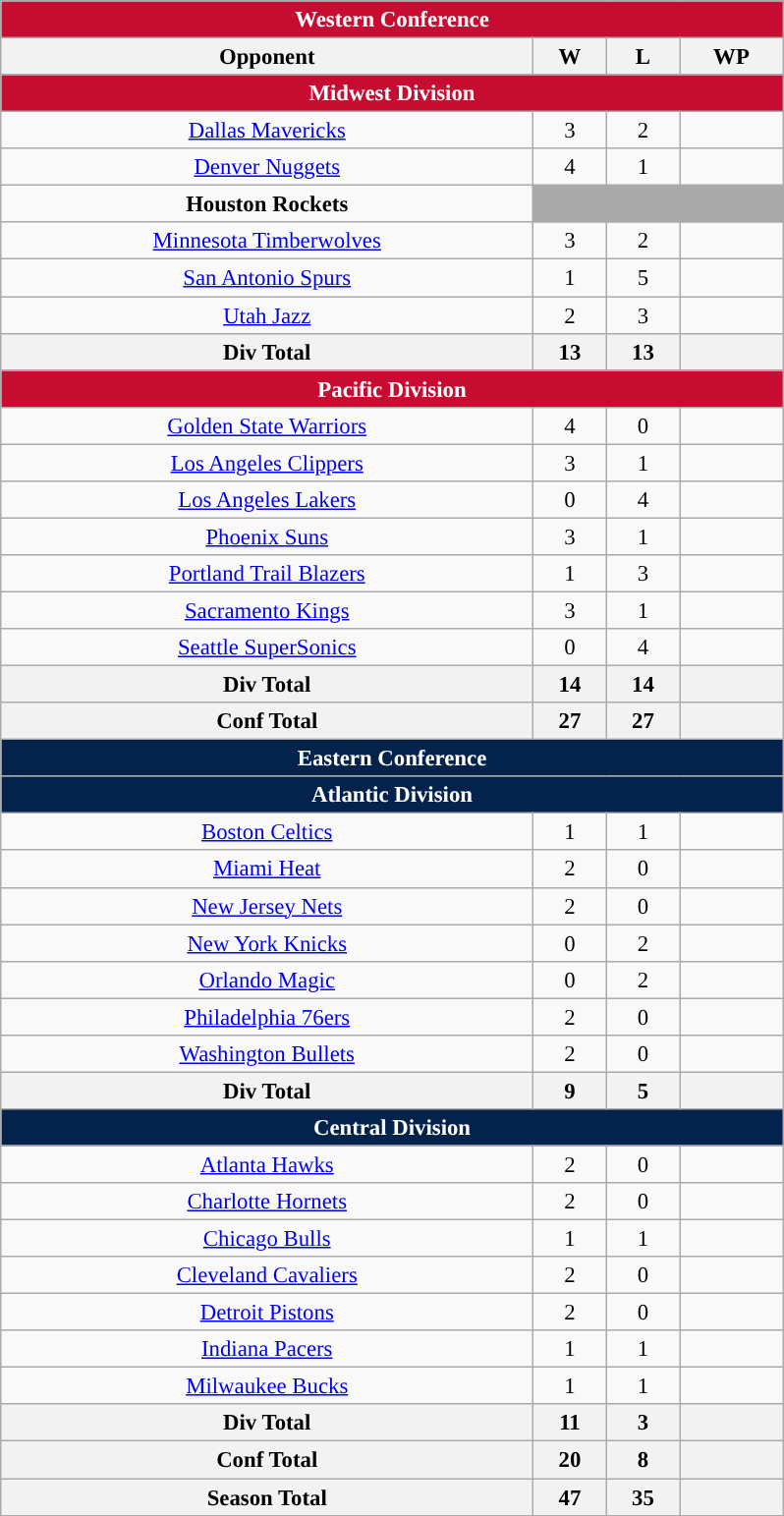<table class="wikitable" style="margin:1em auto; font-size:95%; text-align:center; width:35em;">
<tr>
<th colspan="4" style="background:#c60c30; color:#ffffff;">Western Conference</th>
</tr>
<tr>
<th>Opponent</th>
<th>W</th>
<th>L</th>
<th>WP</th>
</tr>
<tr>
<th colspan="4" style="background:#c60c30; color:#ffffff;">Midwest Division</th>
</tr>
<tr>
<td><a href='#'><span>Dallas Mavericks</span></a></td>
<td>3</td>
<td>2</td>
<td></td>
</tr>
<tr>
<td><a href='#'><span>Denver Nuggets</span></a></td>
<td>4</td>
<td>1</td>
<td></td>
</tr>
<tr>
<td><span><strong>Houston Rockets</strong></span></td>
<td colspan=3 style="background:darkgray;"></td>
</tr>
<tr>
<td><a href='#'><span>Minnesota Timberwolves</span></a></td>
<td>3</td>
<td>2</td>
<td></td>
</tr>
<tr>
<td><a href='#'><span>San Antonio Spurs</span></a></td>
<td>1</td>
<td>5</td>
<td></td>
</tr>
<tr>
<td><a href='#'><span>Utah Jazz</span></a></td>
<td>2</td>
<td>3</td>
<td></td>
</tr>
<tr>
<th>Div Total</th>
<th>13</th>
<th>13</th>
<th></th>
</tr>
<tr>
<th colspan="4" style="background:#c60c30; color:#ffffff;">Pacific Division</th>
</tr>
<tr>
<td><a href='#'><span>Golden State Warriors</span></a></td>
<td>4</td>
<td>0</td>
<td></td>
</tr>
<tr>
<td><a href='#'><span>Los Angeles Clippers</span></a></td>
<td>3</td>
<td>1</td>
<td></td>
</tr>
<tr>
<td><a href='#'><span>Los Angeles Lakers</span></a></td>
<td>0</td>
<td>4</td>
<td></td>
</tr>
<tr>
<td><a href='#'><span>Phoenix Suns</span></a></td>
<td>3</td>
<td>1</td>
<td></td>
</tr>
<tr>
<td><a href='#'><span>Portland Trail Blazers</span></a></td>
<td>1</td>
<td>3</td>
<td></td>
</tr>
<tr>
<td><a href='#'><span>Sacramento Kings</span></a></td>
<td>3</td>
<td>1</td>
<td></td>
</tr>
<tr>
<td><a href='#'><span>Seattle SuperSonics</span></a></td>
<td>0</td>
<td>4</td>
<td></td>
</tr>
<tr>
<th>Div Total</th>
<th>14</th>
<th>14</th>
<th></th>
</tr>
<tr>
<th>Conf Total</th>
<th>27</th>
<th>27</th>
<th></th>
</tr>
<tr>
<th colspan="4" style="background:#03224c; color:#ffffff;">Eastern Conference</th>
</tr>
<tr>
<th colspan="4" style="background:#03224c; color:#ffffff;">Atlantic Division</th>
</tr>
<tr>
<td><a href='#'><span>Boston Celtics</span></a></td>
<td>1</td>
<td>1</td>
<td></td>
</tr>
<tr>
<td><a href='#'><span>Miami Heat</span></a></td>
<td>2</td>
<td>0</td>
<td></td>
</tr>
<tr>
<td><a href='#'><span>New Jersey Nets</span></a></td>
<td>2</td>
<td>0</td>
<td></td>
</tr>
<tr>
<td><a href='#'><span>New York Knicks</span></a></td>
<td>0</td>
<td>2</td>
<td></td>
</tr>
<tr>
<td><a href='#'><span>Orlando Magic</span></a></td>
<td>0</td>
<td>2</td>
<td></td>
</tr>
<tr>
<td><a href='#'><span>Philadelphia 76ers</span></a></td>
<td>2</td>
<td>0</td>
<td></td>
</tr>
<tr>
<td><a href='#'><span>Washington Bullets</span></a></td>
<td>2</td>
<td>0</td>
<td></td>
</tr>
<tr>
<th>Div Total</th>
<th>9</th>
<th>5</th>
<th></th>
</tr>
<tr>
<th colspan="4" style="background:#03224c; color:#ffffff;">Central Division</th>
</tr>
<tr>
<td><a href='#'><span>Atlanta Hawks</span></a></td>
<td>2</td>
<td>0</td>
<td></td>
</tr>
<tr>
<td><a href='#'><span>Charlotte Hornets</span></a></td>
<td>2</td>
<td>0</td>
<td></td>
</tr>
<tr>
<td><a href='#'><span>Chicago Bulls</span></a></td>
<td>1</td>
<td>1</td>
<td></td>
</tr>
<tr>
<td><a href='#'><span>Cleveland Cavaliers</span></a></td>
<td>2</td>
<td>0</td>
<td></td>
</tr>
<tr>
<td><a href='#'><span>Detroit Pistons</span></a></td>
<td>2</td>
<td>0</td>
<td></td>
</tr>
<tr>
<td><a href='#'><span>Indiana Pacers</span></a></td>
<td>1</td>
<td>1</td>
<td></td>
</tr>
<tr>
<td><a href='#'><span>Milwaukee Bucks</span></a></td>
<td>1</td>
<td>1</td>
<td></td>
</tr>
<tr>
<th>Div Total</th>
<th>11</th>
<th>3</th>
<th></th>
</tr>
<tr>
<th>Conf Total</th>
<th>20</th>
<th>8</th>
<th></th>
</tr>
<tr>
<th>Season Total</th>
<th>47</th>
<th>35</th>
<th></th>
</tr>
</table>
